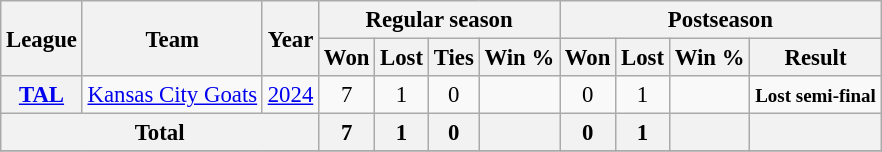<table class="wikitable" style="font-size: 95%; text-align:center;">
<tr>
<th rowspan="2">League</th>
<th rowspan="2">Team</th>
<th rowspan="2">Year</th>
<th colspan="4">Regular season</th>
<th colspan="4">Postseason</th>
</tr>
<tr>
<th>Won</th>
<th>Lost</th>
<th>Ties</th>
<th>Win %</th>
<th>Won</th>
<th>Lost</th>
<th>Win %</th>
<th>Result</th>
</tr>
<tr>
<th><a href='#'>TAL</a></th>
<td><a href='#'>Kansas City Goats</a></td>
<td><a href='#'>2024</a></td>
<td>7</td>
<td>1</td>
<td>0</td>
<td></td>
<td>0</td>
<td>1</td>
<td></td>
<td><small><strong>Lost semi-final</strong></small></td>
</tr>
<tr>
<th colspan="3">Total</th>
<th>7</th>
<th>1</th>
<th>0</th>
<th></th>
<th>0</th>
<th>1</th>
<th></th>
<th></th>
</tr>
<tr>
</tr>
</table>
